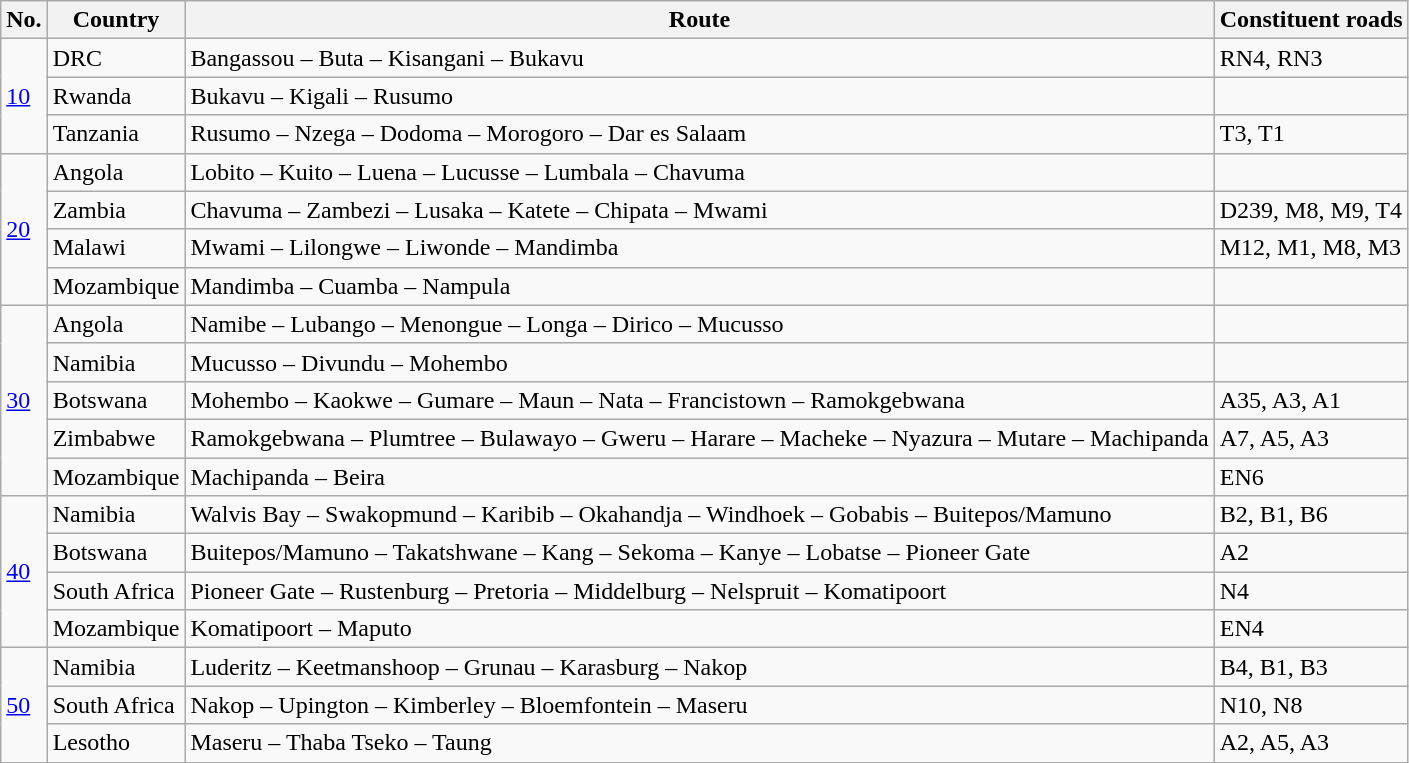<table class="wikitable">
<tr>
<th>No.</th>
<th>Country</th>
<th>Route</th>
<th>Constituent roads</th>
</tr>
<tr>
<td rowspan="3"><a href='#'>10</a></td>
<td>DRC</td>
<td>Bangassou – Buta – Kisangani – Bukavu</td>
<td>RN4, RN3</td>
</tr>
<tr>
<td>Rwanda</td>
<td>Bukavu – Kigali – Rusumo</td>
<td></td>
</tr>
<tr>
<td>Tanzania</td>
<td>Rusumo – Nzega – Dodoma – Morogoro – Dar es Salaam</td>
<td>T3, T1</td>
</tr>
<tr>
<td rowspan="4"><a href='#'>20</a></td>
<td>Angola</td>
<td>Lobito – Kuito – Luena – Lucusse – Lumbala – Chavuma</td>
<td></td>
</tr>
<tr>
<td>Zambia</td>
<td>Chavuma – Zambezi – Lusaka – Katete – Chipata – Mwami</td>
<td>D239, M8, M9, T4</td>
</tr>
<tr>
<td>Malawi</td>
<td>Mwami – Lilongwe – Liwonde – Mandimba</td>
<td>M12, M1, M8, M3</td>
</tr>
<tr>
<td>Mozambique</td>
<td>Mandimba – Cuamba – Nampula</td>
<td></td>
</tr>
<tr>
<td rowspan="5"><a href='#'>30</a></td>
<td>Angola</td>
<td>Namibe – Lubango – Menongue – Longa – Dirico – Mucusso</td>
<td></td>
</tr>
<tr>
<td>Namibia</td>
<td>Mucusso – Divundu – Mohembo</td>
<td></td>
</tr>
<tr>
<td>Botswana</td>
<td>Mohembo – Kaokwe – Gumare – Maun – Nata – Francistown – Ramokgebwana</td>
<td>A35, A3, A1</td>
</tr>
<tr>
<td>Zimbabwe</td>
<td>Ramokgebwana – Plumtree – Bulawayo – Gweru – Harare – Macheke – Nyazura – Mutare – Machipanda</td>
<td>A7, A5, A3</td>
</tr>
<tr>
<td>Mozambique</td>
<td>Machipanda – Beira</td>
<td>EN6</td>
</tr>
<tr>
<td rowspan="4"><a href='#'>40</a></td>
<td>Namibia</td>
<td>Walvis Bay – Swakopmund – Karibib – Okahandja – Windhoek – Gobabis – Buitepos/Mamuno</td>
<td>B2, B1, B6</td>
</tr>
<tr>
<td>Botswana</td>
<td>Buitepos/Mamuno – Takatshwane – Kang – Sekoma – Kanye – Lobatse – Pioneer Gate</td>
<td>A2</td>
</tr>
<tr>
<td>South Africa</td>
<td>Pioneer Gate – Rustenburg – Pretoria – Middelburg – Nelspruit – Komatipoort</td>
<td>N4</td>
</tr>
<tr>
<td>Mozambique</td>
<td>Komatipoort – Maputo</td>
<td>EN4</td>
</tr>
<tr>
<td rowspan="3"><a href='#'>50</a></td>
<td>Namibia</td>
<td>Luderitz – Keetmanshoop – Grunau – Karasburg – Nakop</td>
<td>B4, B1, B3</td>
</tr>
<tr>
<td>South Africa</td>
<td>Nakop – Upington – Kimberley – Bloemfontein – Maseru</td>
<td>N10, N8</td>
</tr>
<tr>
<td>Lesotho</td>
<td>Maseru – Thaba Tseko – Taung</td>
<td>A2, A5, A3</td>
</tr>
</table>
